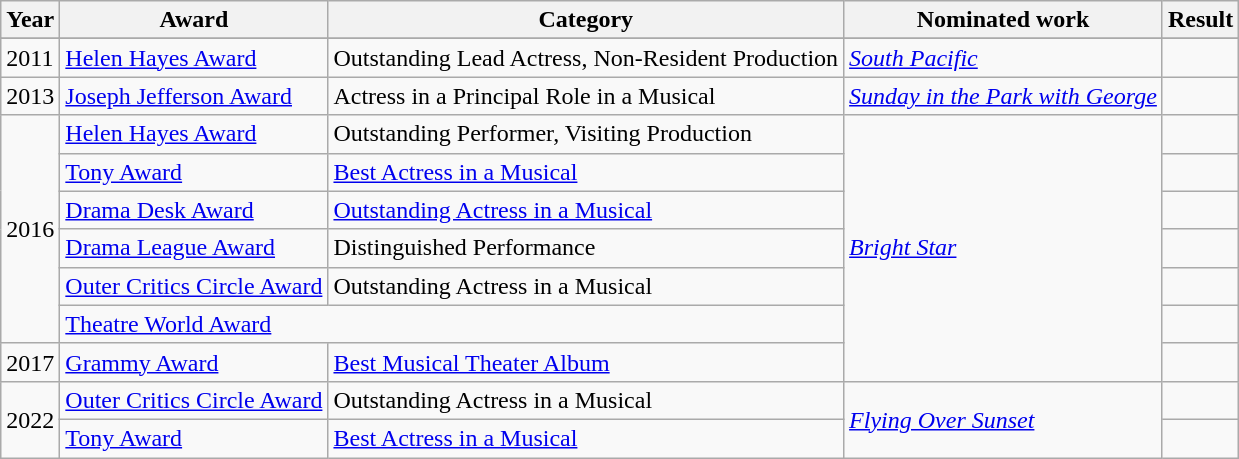<table class="wikitable">
<tr>
<th>Year</th>
<th>Award</th>
<th>Category</th>
<th>Nominated work</th>
<th>Result</th>
</tr>
<tr>
</tr>
<tr>
<td rowspan="1">2011</td>
<td><a href='#'>Helen Hayes Award</a></td>
<td>Outstanding Lead Actress, Non-Resident Production</td>
<td><em><a href='#'>South Pacific</a></em></td>
<td></td>
</tr>
<tr>
<td rowspan="1">2013</td>
<td><a href='#'>Joseph Jefferson Award</a></td>
<td>Actress in a Principal Role in a Musical</td>
<td><em><a href='#'>Sunday in the Park with George</a></em></td>
<td></td>
</tr>
<tr>
<td rowspan="6">2016</td>
<td><a href='#'>Helen Hayes Award</a></td>
<td>Outstanding Performer, Visiting Production</td>
<td rowspan="7"><em><a href='#'>Bright Star</a></em></td>
<td></td>
</tr>
<tr>
<td><a href='#'>Tony Award</a></td>
<td><a href='#'>Best Actress in a Musical</a></td>
<td></td>
</tr>
<tr>
<td><a href='#'>Drama Desk Award</a></td>
<td><a href='#'>Outstanding Actress in a Musical</a></td>
<td></td>
</tr>
<tr>
<td><a href='#'>Drama League Award</a></td>
<td>Distinguished Performance</td>
<td></td>
</tr>
<tr>
<td><a href='#'>Outer Critics Circle Award</a></td>
<td>Outstanding Actress in a Musical</td>
<td></td>
</tr>
<tr>
<td colspan="2"><a href='#'>Theatre World Award</a></td>
<td></td>
</tr>
<tr>
<td rowspan="1">2017</td>
<td><a href='#'>Grammy Award</a></td>
<td><a href='#'>Best Musical Theater Album</a></td>
<td></td>
</tr>
<tr>
<td rowspan="2">2022</td>
<td><a href='#'>Outer Critics Circle Award</a></td>
<td>Outstanding Actress in a Musical</td>
<td rowspan="2"><em><a href='#'>Flying Over Sunset</a></em></td>
<td></td>
</tr>
<tr>
<td><a href='#'>Tony Award</a></td>
<td><a href='#'>Best Actress in a Musical</a></td>
<td></td>
</tr>
</table>
